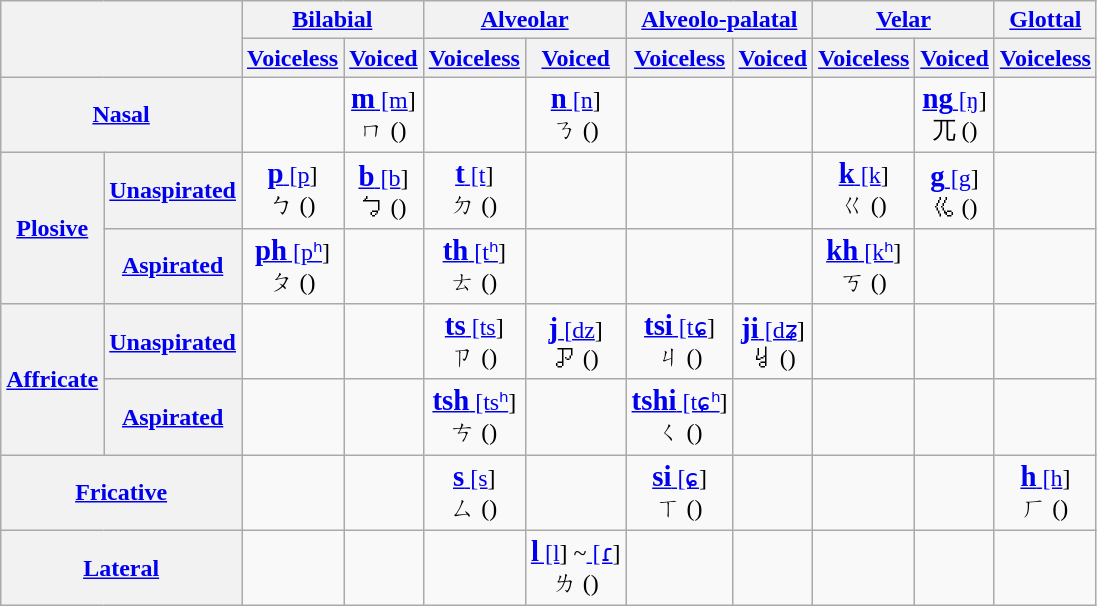<table class=wikitable>
<tr>
<th rowspan=2 colspan=2></th>
<th colspan=2><a href='#'>Bilabial</a></th>
<th colspan=2><a href='#'>Alveolar</a></th>
<th colspan=2><a href='#'>Alveolo-palatal</a></th>
<th colspan=2><a href='#'>Velar</a></th>
<th><a href='#'>Glottal</a></th>
</tr>
<tr>
<th><a href='#'>Voiceless</a></th>
<th><a href='#'>Voiced</a></th>
<th><a href='#'>Voiceless</a></th>
<th><a href='#'>Voiced</a></th>
<th><a href='#'>Voiceless</a></th>
<th><a href='#'>Voiced</a></th>
<th><a href='#'>Voiceless</a></th>
<th><a href='#'>Voiced</a></th>
<th><a href='#'>Voiceless</a></th>
</tr>
<tr align=center>
<th colspan=2><a href='#'>Nasal</a></th>
<td></td>
<td><a href='#'><strong><big>m</big></strong> [m</a>]<br>ㄇ ()</td>
<td></td>
<td><a href='#'><strong><big>n</big></strong> [n</a>]<br>ㄋ ()</td>
<td></td>
<td></td>
<td></td>
<td><a href='#'><strong><big>ng</big></strong> [ŋ</a>]<br>ㄫ ()</td>
<td></td>
</tr>
<tr align=center>
<th rowspan=2><a href='#'>Plosive</a></th>
<th><a href='#'>Unaspirated</a></th>
<td><a href='#'><strong><big>p</big></strong> [p</a>]<br>ㄅ ()</td>
<td><a href='#'><strong><big>b</big></strong> [b</a>]<br>ㆠ ()</td>
<td><a href='#'><strong><big>t</big></strong> [t</a>]<br>ㄉ ()</td>
<td></td>
<td></td>
<td></td>
<td><a href='#'><strong><big>k</big></strong> [k</a>]<br>ㄍ ()</td>
<td><a href='#'><strong><big>g</big></strong> [g</a>]<br>ㆣ ()</td>
<td></td>
</tr>
<tr align=center>
<th><a href='#'>Aspirated</a></th>
<td><a href='#'><strong><big>ph</big></strong> [pʰ</a>]<br>ㄆ ()</td>
<td></td>
<td><a href='#'><strong><big>th</big></strong> [tʰ</a>]<br>ㄊ ()</td>
<td></td>
<td></td>
<td></td>
<td><a href='#'><strong><big>kh</big></strong> [kʰ</a>]<br>ㄎ ()</td>
<td></td>
<td></td>
</tr>
<tr align=center>
<th rowspan=2><a href='#'>Affricate</a></th>
<th><a href='#'>Unaspirated</a></th>
<td></td>
<td></td>
<td><a href='#'><strong><big>ts</big></strong> [ts</a>]<br>ㄗ ()</td>
<td><a href='#'><strong><big>j</big></strong> [dz</a>]<br>ㆡ ()</td>
<td><a href='#'><strong><big>tsi</big></strong> [tɕ</a>]<br>ㄐ ()</td>
<td><a href='#'><strong><big>ji</big></strong> [dʑ</a>]<br>ㆢ ()</td>
<td></td>
<td></td>
<td></td>
</tr>
<tr align=center>
<th><a href='#'>Aspirated</a></th>
<td></td>
<td></td>
<td><a href='#'><strong><big>tsh</big></strong> [tsʰ</a>]<br>ㄘ ()</td>
<td></td>
<td><a href='#'><strong><big>tshi</big></strong> [tɕʰ</a>]<br>ㄑ ()</td>
<td></td>
<td></td>
<td></td>
<td></td>
</tr>
<tr align=center>
<th colspan=2><a href='#'>Fricative</a></th>
<td></td>
<td></td>
<td><a href='#'><strong><big>s</big></strong> [s</a>]<br>ㄙ ()</td>
<td></td>
<td><a href='#'><strong><big>si</big></strong> [ɕ</a>]<br>ㄒ ()</td>
<td></td>
<td></td>
<td></td>
<td><a href='#'><strong><big>h</big></strong> [h</a>]<br>ㄏ ()</td>
</tr>
<tr align=center>
<th colspan=2><a href='#'>Lateral</a></th>
<td></td>
<td></td>
<td></td>
<td><a href='#'><strong><big>l</big></strong> [l</a>] ~<a href='#'> [ɾ</a>]<br>ㄌ ()</td>
<td></td>
<td></td>
<td></td>
<td></td>
<td></td>
</tr>
</table>
